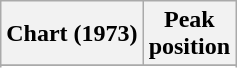<table class="wikitable sortable plainrowheaders" style="text-align:center">
<tr>
<th scope="col">Chart (1973)</th>
<th scope="col">Peak<br> position</th>
</tr>
<tr>
</tr>
<tr>
</tr>
<tr>
</tr>
<tr>
</tr>
</table>
